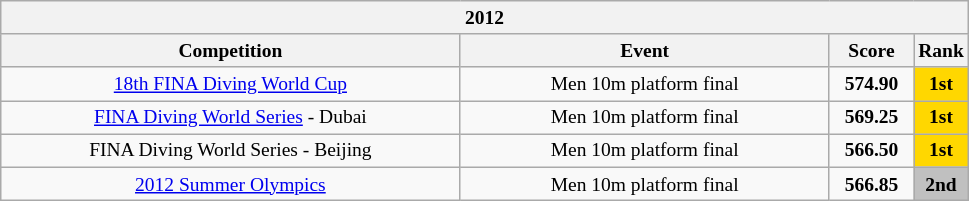<table style="text-align:center; font-size:small;" class="wikitable">
<tr>
<th colspan="4"><strong>2012</strong></th>
</tr>
<tr>
<th width="300">Competition<br></th>
<th width="240">Event</th>
<th width="50">Score</th>
<th width="30">Rank</th>
</tr>
<tr>
<td><a href='#'>18th FINA Diving World Cup</a></td>
<td>Men 10m platform final</td>
<td><strong>574.90</strong></td>
<td bgcolor="gold"><strong>1st</strong></td>
</tr>
<tr>
<td><a href='#'>FINA Diving World Series</a> - Dubai</td>
<td>Men 10m platform final</td>
<td><strong>569.25</strong></td>
<td bgcolor="gold"><strong>1st</strong></td>
</tr>
<tr>
<td>FINA Diving World Series - Beijing</td>
<td>Men 10m platform final</td>
<td><strong>566.50</strong></td>
<td bgcolor="gold"><strong>1st</strong></td>
</tr>
<tr>
<td><a href='#'>2012 Summer Olympics</a></td>
<td>Men 10m platform final</td>
<td><strong>566.85</strong></td>
<td bgcolor="silver"><strong>2nd</strong></td>
</tr>
</table>
